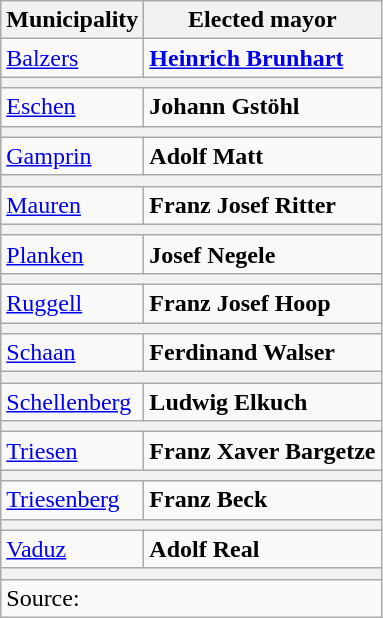<table class="wikitable" style="text-align:right">
<tr>
<th>Municipality</th>
<th>Elected mayor</th>
</tr>
<tr>
<td align="left"><a href='#'>Balzers</a></td>
<td align="left"><strong><a href='#'>Heinrich Brunhart</a></strong></td>
</tr>
<tr>
<th colspan="2"></th>
</tr>
<tr>
<td align="left"><a href='#'>Eschen</a></td>
<td align="left"><strong>Johann Gstöhl</strong></td>
</tr>
<tr>
<th colspan="2"></th>
</tr>
<tr>
<td align="left"><a href='#'>Gamprin</a></td>
<td align="left"><strong>Adolf Matt</strong></td>
</tr>
<tr>
<th colspan="2"></th>
</tr>
<tr>
<td align="left"><a href='#'>Mauren</a></td>
<td align="left"><strong>Franz Josef Ritter</strong></td>
</tr>
<tr>
<th colspan="2"></th>
</tr>
<tr>
<td align="left"><a href='#'>Planken</a></td>
<td align="left"><strong>Josef Negele</strong></td>
</tr>
<tr>
<th colspan="2"></th>
</tr>
<tr>
<td align="left"><a href='#'>Ruggell</a></td>
<td align="left"><strong>Franz Josef Hoop</strong></td>
</tr>
<tr>
<th colspan="2"></th>
</tr>
<tr>
<td align="left"><a href='#'>Schaan</a></td>
<td align="left"><strong>Ferdinand Walser</strong></td>
</tr>
<tr>
<th colspan="2"></th>
</tr>
<tr>
<td align="left"><a href='#'>Schellenberg</a></td>
<td align="left"><strong>Ludwig Elkuch</strong></td>
</tr>
<tr>
<th colspan="2"></th>
</tr>
<tr>
<td align="left"><a href='#'>Triesen</a></td>
<td align="left"><strong>Franz Xaver Bargetze</strong></td>
</tr>
<tr>
<th colspan="2"></th>
</tr>
<tr>
<td align="left"><a href='#'>Triesenberg</a></td>
<td align="left"><strong>Franz Beck</strong></td>
</tr>
<tr>
<th colspan="2"></th>
</tr>
<tr>
<td align="left"><a href='#'>Vaduz</a></td>
<td align="left"><strong>Adolf Real</strong></td>
</tr>
<tr>
<th colspan="2"></th>
</tr>
<tr>
<td colspan="2" align="left">Source: </td>
</tr>
</table>
